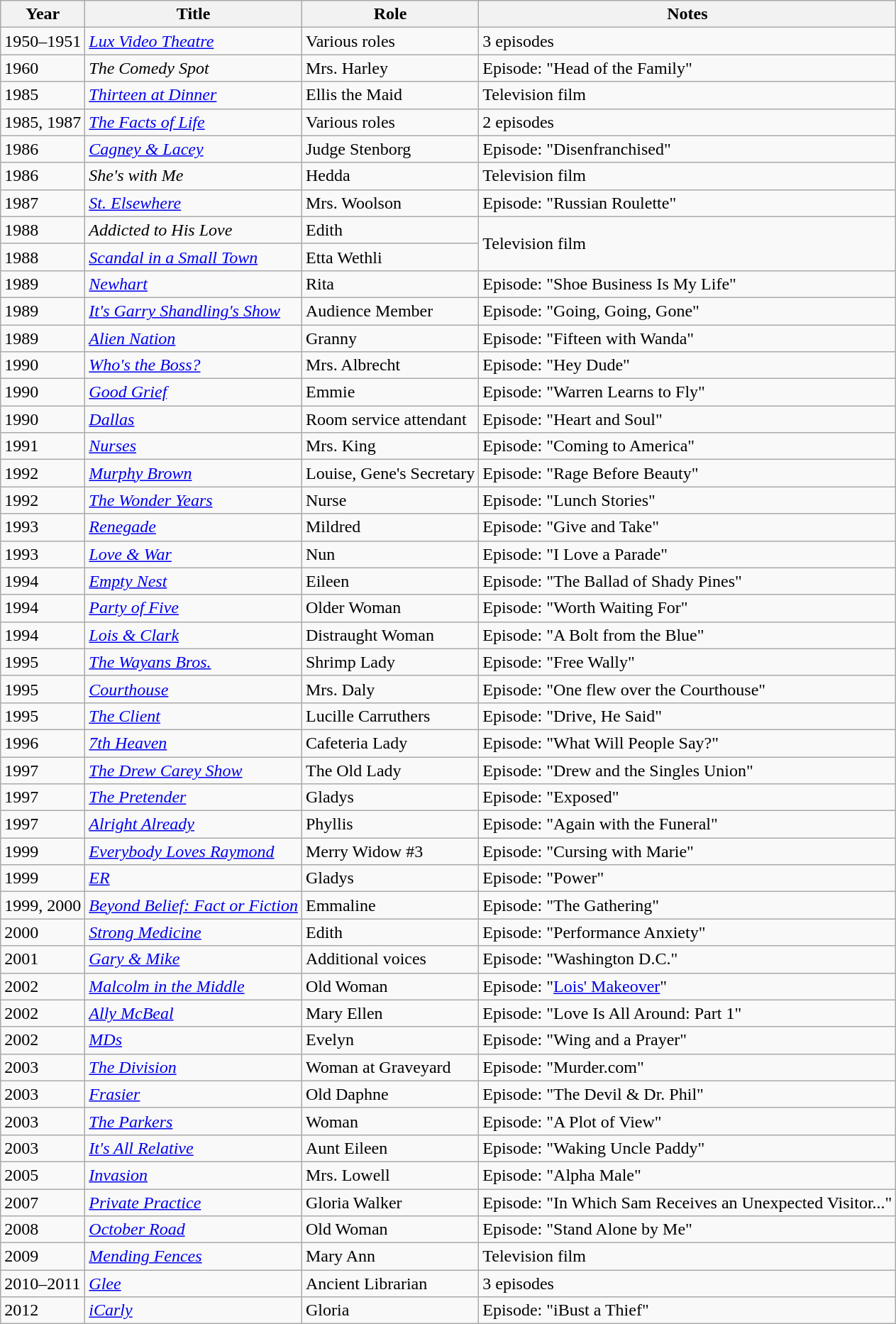<table class="wikitable sortable">
<tr>
<th>Year</th>
<th>Title</th>
<th>Role</th>
<th>Notes</th>
</tr>
<tr>
<td>1950–1951</td>
<td><em><a href='#'>Lux Video Theatre</a></em></td>
<td>Various roles</td>
<td>3 episodes</td>
</tr>
<tr>
<td>1960</td>
<td><em>The Comedy Spot</em></td>
<td>Mrs. Harley</td>
<td>Episode: "Head of the Family"</td>
</tr>
<tr>
<td>1985</td>
<td><a href='#'><em>Thirteen at Dinner</em></a></td>
<td>Ellis the Maid</td>
<td>Television film</td>
</tr>
<tr>
<td>1985, 1987</td>
<td><a href='#'><em>The Facts of Life</em></a></td>
<td>Various roles</td>
<td>2 episodes</td>
</tr>
<tr>
<td>1986</td>
<td><em><a href='#'>Cagney & Lacey</a></em></td>
<td>Judge Stenborg</td>
<td>Episode: "Disenfranchised"</td>
</tr>
<tr>
<td>1986</td>
<td><em>She's with Me</em></td>
<td>Hedda</td>
<td>Television film</td>
</tr>
<tr>
<td>1987</td>
<td><em><a href='#'>St. Elsewhere</a></em></td>
<td>Mrs. Woolson</td>
<td>Episode: "Russian Roulette"</td>
</tr>
<tr>
<td>1988</td>
<td><em>Addicted to His Love</em></td>
<td>Edith</td>
<td rowspan="2">Television film</td>
</tr>
<tr>
<td>1988</td>
<td><em><a href='#'>Scandal in a Small Town</a></em></td>
<td>Etta Wethli</td>
</tr>
<tr>
<td>1989</td>
<td><em><a href='#'>Newhart</a></em></td>
<td>Rita</td>
<td>Episode: "Shoe Business Is My Life"</td>
</tr>
<tr>
<td>1989</td>
<td><em><a href='#'>It's Garry Shandling's Show</a></em></td>
<td>Audience Member</td>
<td>Episode: "Going, Going, Gone"</td>
</tr>
<tr>
<td>1989</td>
<td><a href='#'><em>Alien Nation</em></a></td>
<td>Granny</td>
<td>Episode: "Fifteen with Wanda"</td>
</tr>
<tr>
<td>1990</td>
<td><em><a href='#'>Who's the Boss?</a></em></td>
<td>Mrs. Albrecht</td>
<td>Episode: "Hey Dude"</td>
</tr>
<tr>
<td>1990</td>
<td><a href='#'><em>Good Grief</em></a></td>
<td>Emmie</td>
<td>Episode: "Warren Learns to Fly"</td>
</tr>
<tr>
<td>1990</td>
<td><em><a href='#'>Dallas</a></em></td>
<td>Room service attendant</td>
<td>Episode: "Heart and Soul"</td>
</tr>
<tr>
<td>1991</td>
<td><a href='#'><em>Nurses</em></a></td>
<td>Mrs. King</td>
<td>Episode: "Coming to America"</td>
</tr>
<tr>
<td>1992</td>
<td><em><a href='#'>Murphy Brown</a></em></td>
<td>Louise, Gene's Secretary</td>
<td>Episode: "Rage Before Beauty"</td>
</tr>
<tr>
<td>1992</td>
<td><em><a href='#'>The Wonder Years</a></em></td>
<td>Nurse</td>
<td>Episode: "Lunch Stories"</td>
</tr>
<tr>
<td>1993</td>
<td><a href='#'><em>Renegade</em></a></td>
<td>Mildred</td>
<td>Episode: "Give and Take"</td>
</tr>
<tr>
<td>1993</td>
<td><a href='#'><em>Love & War</em></a></td>
<td>Nun</td>
<td>Episode: "I Love a Parade"</td>
</tr>
<tr>
<td>1994</td>
<td><em><a href='#'>Empty Nest</a></em></td>
<td>Eileen</td>
<td>Episode: "The Ballad of Shady Pines"</td>
</tr>
<tr>
<td>1994</td>
<td><em><a href='#'>Party of Five</a></em></td>
<td>Older Woman</td>
<td>Episode: "Worth Waiting For"</td>
</tr>
<tr>
<td>1994</td>
<td><a href='#'><em>Lois & Clark</em></a></td>
<td>Distraught Woman</td>
<td>Episode: "A Bolt from the Blue"</td>
</tr>
<tr>
<td>1995</td>
<td><em><a href='#'>The Wayans Bros.</a></em></td>
<td>Shrimp Lady</td>
<td>Episode: "Free Wally"</td>
</tr>
<tr>
<td>1995</td>
<td><a href='#'><em>Courthouse</em></a></td>
<td>Mrs. Daly</td>
<td>Episode: "One flew over the Courthouse"</td>
</tr>
<tr>
<td>1995</td>
<td><a href='#'><em>The Client</em></a></td>
<td>Lucille Carruthers</td>
<td>Episode: "Drive, He Said"</td>
</tr>
<tr>
<td>1996</td>
<td><a href='#'><em>7th Heaven</em></a></td>
<td>Cafeteria Lady</td>
<td>Episode: "What Will People Say?"</td>
</tr>
<tr>
<td>1997</td>
<td><em><a href='#'>The Drew Carey Show</a></em></td>
<td>The Old Lady</td>
<td>Episode: "Drew and the Singles Union"</td>
</tr>
<tr>
<td>1997</td>
<td><a href='#'><em>The Pretender</em></a></td>
<td>Gladys</td>
<td>Episode: "Exposed"</td>
</tr>
<tr>
<td>1997</td>
<td><a href='#'><em>Alright Already</em></a></td>
<td>Phyllis</td>
<td>Episode: "Again with the Funeral"</td>
</tr>
<tr>
<td>1999</td>
<td><em><a href='#'>Everybody Loves Raymond</a></em></td>
<td>Merry Widow #3</td>
<td>Episode: "Cursing with Marie"</td>
</tr>
<tr>
<td>1999</td>
<td><a href='#'><em>ER</em></a></td>
<td>Gladys</td>
<td>Episode: "Power"</td>
</tr>
<tr>
<td>1999, 2000</td>
<td><em><a href='#'>Beyond Belief: Fact or Fiction</a></em></td>
<td>Emmaline</td>
<td>Episode: "The Gathering"</td>
</tr>
<tr>
<td>2000</td>
<td><em><a href='#'>Strong Medicine</a></em></td>
<td>Edith</td>
<td>Episode: "Performance Anxiety"</td>
</tr>
<tr>
<td>2001</td>
<td><em><a href='#'>Gary & Mike</a></em></td>
<td>Additional voices</td>
<td>Episode: "Washington D.C."</td>
</tr>
<tr>
<td>2002</td>
<td><em><a href='#'>Malcolm in the Middle</a></em></td>
<td>Old Woman</td>
<td>Episode: "<a href='#'>Lois' Makeover</a>"</td>
</tr>
<tr>
<td>2002</td>
<td><em><a href='#'>Ally McBeal</a></em></td>
<td>Mary Ellen</td>
<td>Episode: "Love Is All Around: Part 1"</td>
</tr>
<tr>
<td>2002</td>
<td><a href='#'><em>MDs</em></a></td>
<td>Evelyn</td>
<td>Episode: "Wing and a Prayer"</td>
</tr>
<tr>
<td>2003</td>
<td><em><a href='#'>The Division</a></em></td>
<td>Woman at Graveyard</td>
<td>Episode: "Murder.com"</td>
</tr>
<tr>
<td>2003</td>
<td><em><a href='#'>Frasier</a></em></td>
<td>Old Daphne</td>
<td>Episode: "The Devil & Dr. Phil"</td>
</tr>
<tr>
<td>2003</td>
<td><em><a href='#'>The Parkers</a></em></td>
<td>Woman</td>
<td>Episode: "A Plot of View"</td>
</tr>
<tr>
<td>2003</td>
<td><em><a href='#'>It's All Relative</a></em></td>
<td>Aunt Eileen</td>
<td>Episode: "Waking Uncle Paddy"</td>
</tr>
<tr>
<td>2005</td>
<td><a href='#'><em>Invasion</em></a></td>
<td>Mrs. Lowell</td>
<td>Episode: "Alpha Male"</td>
</tr>
<tr>
<td>2007</td>
<td><a href='#'><em>Private Practice</em></a></td>
<td>Gloria Walker</td>
<td>Episode: "In Which Sam Receives an Unexpected Visitor..."</td>
</tr>
<tr>
<td>2008</td>
<td><a href='#'><em>October Road</em></a></td>
<td>Old Woman</td>
<td>Episode: "Stand Alone by Me"</td>
</tr>
<tr>
<td>2009</td>
<td><em><a href='#'>Mending Fences</a></em></td>
<td>Mary Ann</td>
<td>Television film</td>
</tr>
<tr>
<td>2010–2011</td>
<td><a href='#'><em>Glee</em></a></td>
<td>Ancient Librarian</td>
<td>3 episodes</td>
</tr>
<tr>
<td>2012</td>
<td><em><a href='#'>iCarly</a></em></td>
<td>Gloria</td>
<td>Episode: "iBust a Thief"</td>
</tr>
</table>
